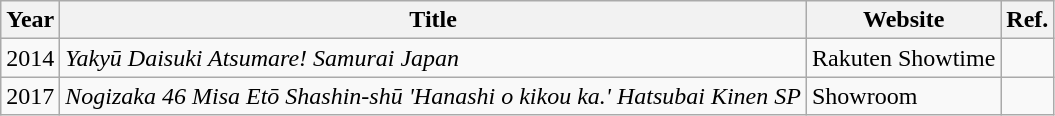<table class="wikitable">
<tr>
<th>Year</th>
<th>Title</th>
<th>Website</th>
<th>Ref.</th>
</tr>
<tr>
<td>2014</td>
<td><em>Yakyū Daisuki Atsumare! Samurai Japan</em></td>
<td>Rakuten Showtime</td>
<td></td>
</tr>
<tr>
<td>2017</td>
<td><em>Nogizaka 46 Misa Etō Shashin-shū 'Hanashi o kikou ka.' Hatsubai Kinen SP</em></td>
<td>Showroom</td>
<td></td>
</tr>
</table>
